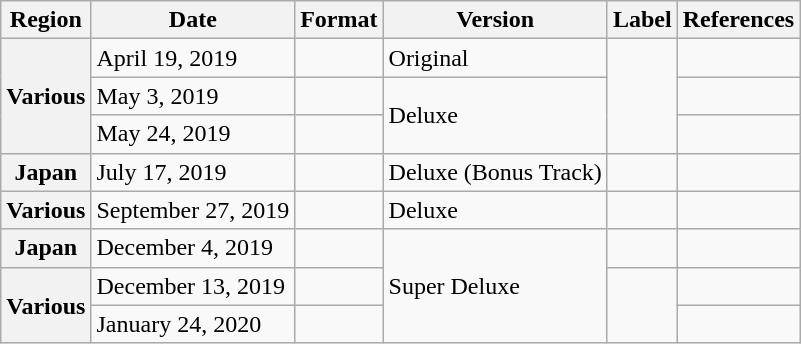<table class="wikitable plainrowheaders">
<tr>
<th scope="col">Region</th>
<th scope="col">Date</th>
<th scope="col">Format</th>
<th scope="col">Version</th>
<th scope="col">Label</th>
<th scope="col">References</th>
</tr>
<tr>
<th scope="row" rowspan="3">Various</th>
<td>April 19, 2019</td>
<td></td>
<td>Original</td>
<td rowspan="3"></td>
<td></td>
</tr>
<tr>
<td>May 3, 2019</td>
<td></td>
<td rowspan="2">Deluxe</td>
<td></td>
</tr>
<tr>
<td>May 24, 2019</td>
<td></td>
<td align="center"></td>
</tr>
<tr>
<th scope="row">Japan</th>
<td>July 17, 2019</td>
<td></td>
<td>Deluxe (Bonus Track)</td>
<td></td>
<td align="center"></td>
</tr>
<tr>
<th scope="row">Various</th>
<td>September 27, 2019</td>
<td></td>
<td>Deluxe</td>
<td></td>
<td align="center"></td>
</tr>
<tr>
<th scope="row">Japan</th>
<td>December 4, 2019</td>
<td></td>
<td rowspan="3">Super Deluxe</td>
<td></td>
<td align="center"></td>
</tr>
<tr>
<th scope="row" rowspan="2">Various</th>
<td>December 13, 2019</td>
<td></td>
<td rowspan="2"></td>
<td align="center"></td>
</tr>
<tr>
<td>January 24, 2020</td>
<td></td>
<td align="center"></td>
</tr>
</table>
